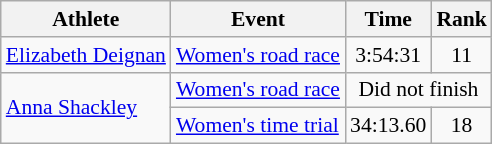<table class=wikitable style=font-size:90%;text-align:center>
<tr>
<th>Athlete</th>
<th>Event</th>
<th>Time</th>
<th>Rank</th>
</tr>
<tr>
<td align=left><a href='#'>Elizabeth Deignan</a></td>
<td align=left><a href='#'>Women's road race</a></td>
<td>3:54:31</td>
<td>11</td>
</tr>
<tr>
<td align=left rowspan=2><a href='#'>Anna Shackley</a></td>
<td align=left><a href='#'>Women's road race</a></td>
<td colspan=2>Did not finish</td>
</tr>
<tr>
<td align=left><a href='#'>Women's time trial</a></td>
<td>34:13.60</td>
<td>18</td>
</tr>
</table>
